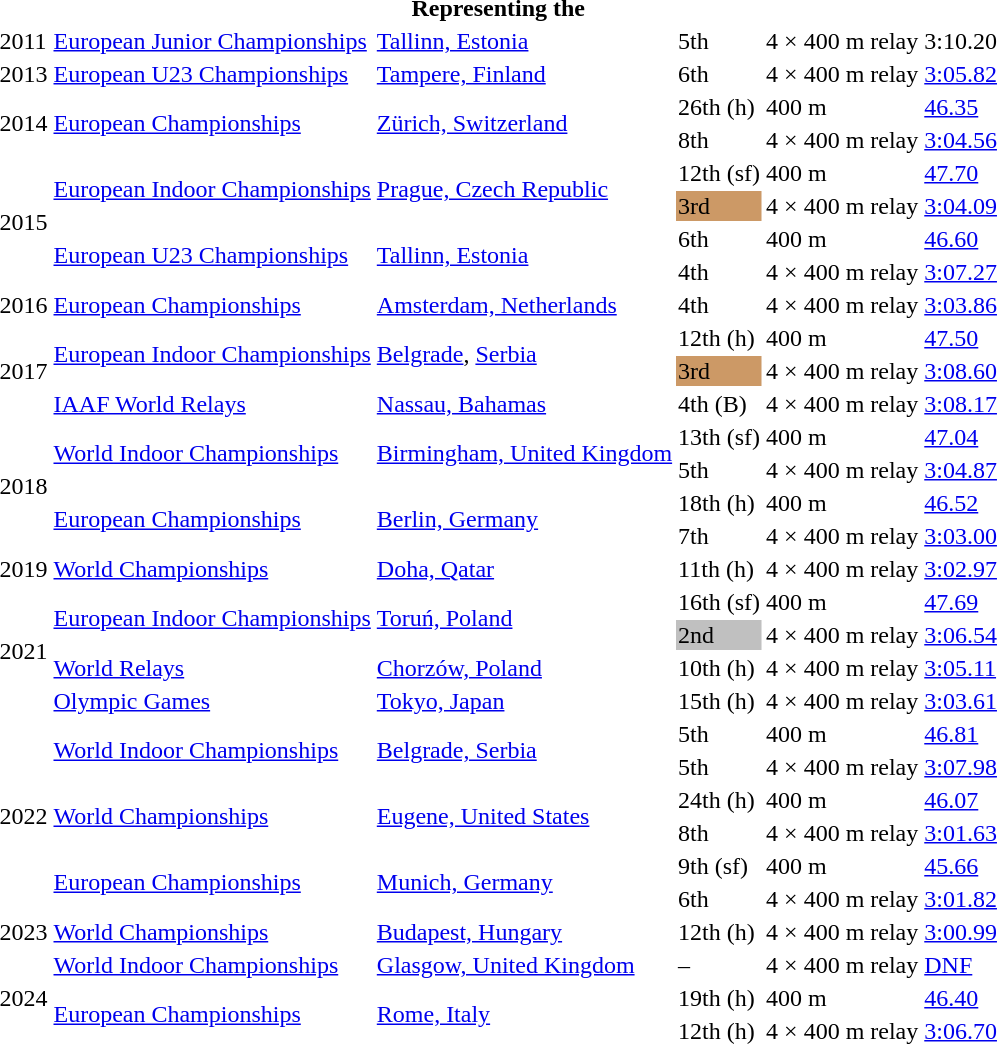<table>
<tr>
<th colspan="6">Representing the </th>
</tr>
<tr>
<td>2011</td>
<td><a href='#'>European Junior Championships</a></td>
<td><a href='#'>Tallinn, Estonia</a></td>
<td>5th</td>
<td>4 × 400 m relay</td>
<td>3:10.20</td>
</tr>
<tr>
<td>2013</td>
<td><a href='#'>European U23 Championships</a></td>
<td><a href='#'>Tampere, Finland</a></td>
<td>6th</td>
<td>4 × 400 m relay</td>
<td><a href='#'>3:05.82</a></td>
</tr>
<tr>
<td rowspan=2>2014</td>
<td rowspan=2><a href='#'>European Championships</a></td>
<td rowspan=2><a href='#'>Zürich, Switzerland</a></td>
<td>26th (h)</td>
<td>400 m</td>
<td><a href='#'>46.35</a></td>
</tr>
<tr>
<td>8th</td>
<td>4 × 400 m relay</td>
<td><a href='#'>3:04.56</a></td>
</tr>
<tr>
<td rowspan=4>2015</td>
<td rowspan=2><a href='#'>European Indoor Championships</a></td>
<td rowspan=2><a href='#'>Prague, Czech Republic</a></td>
<td>12th (sf)</td>
<td>400 m</td>
<td><a href='#'>47.70</a></td>
</tr>
<tr>
<td bgcolor=cc9966>3rd</td>
<td>4 × 400 m relay</td>
<td><a href='#'>3:04.09</a></td>
</tr>
<tr>
<td rowspan=2><a href='#'>European U23 Championships</a></td>
<td rowspan=2><a href='#'>Tallinn, Estonia</a></td>
<td>6th</td>
<td>400 m</td>
<td><a href='#'>46.60</a></td>
</tr>
<tr>
<td>4th</td>
<td>4 × 400 m relay</td>
<td><a href='#'>3:07.27</a></td>
</tr>
<tr>
<td>2016</td>
<td><a href='#'>European Championships</a></td>
<td><a href='#'>Amsterdam, Netherlands</a></td>
<td>4th</td>
<td>4 × 400 m relay</td>
<td><a href='#'>3:03.86</a></td>
</tr>
<tr>
<td rowspan=3>2017</td>
<td rowspan=2><a href='#'>European Indoor Championships</a></td>
<td rowspan=2><a href='#'>Belgrade</a>, <a href='#'>Serbia</a></td>
<td>12th (h)</td>
<td>400 m</td>
<td><a href='#'>47.50</a></td>
</tr>
<tr>
<td bgcolor=cc9966>3rd</td>
<td>4 × 400 m relay</td>
<td><a href='#'>3:08.60</a></td>
</tr>
<tr>
<td><a href='#'>IAAF World Relays</a></td>
<td><a href='#'>Nassau, Bahamas</a></td>
<td>4th (B)</td>
<td>4 × 400 m relay</td>
<td><a href='#'>3:08.17</a></td>
</tr>
<tr>
<td rowspan=4>2018</td>
<td rowspan=2><a href='#'>World Indoor Championships</a></td>
<td rowspan=2><a href='#'>Birmingham, United Kingdom</a></td>
<td>13th (sf)</td>
<td>400 m</td>
<td><a href='#'>47.04</a></td>
</tr>
<tr>
<td>5th</td>
<td>4 × 400 m relay</td>
<td><a href='#'>3:04.87</a></td>
</tr>
<tr>
<td rowspan=2><a href='#'>European Championships</a></td>
<td rowspan=2><a href='#'>Berlin, Germany</a></td>
<td>18th (h)</td>
<td>400 m</td>
<td><a href='#'>46.52</a></td>
</tr>
<tr>
<td>7th</td>
<td>4 × 400 m relay</td>
<td><a href='#'>3:03.00</a></td>
</tr>
<tr>
<td>2019</td>
<td><a href='#'>World Championships</a></td>
<td><a href='#'>Doha, Qatar</a></td>
<td>11th (h)</td>
<td>4 × 400 m relay</td>
<td><a href='#'>3:02.97</a></td>
</tr>
<tr>
<td rowspan=4>2021</td>
<td rowspan=2><a href='#'>European Indoor Championships</a></td>
<td rowspan=2><a href='#'>Toruń, Poland</a></td>
<td>16th (sf)</td>
<td>400 m</td>
<td><a href='#'>47.69</a></td>
</tr>
<tr>
<td bgcolor=silver>2nd</td>
<td>4 × 400 m relay</td>
<td><a href='#'>3:06.54</a></td>
</tr>
<tr>
<td><a href='#'>World Relays</a></td>
<td><a href='#'>Chorzów, Poland</a></td>
<td>10th (h)</td>
<td>4 × 400 m relay</td>
<td><a href='#'>3:05.11</a></td>
</tr>
<tr>
<td><a href='#'>Olympic Games</a></td>
<td><a href='#'>Tokyo, Japan</a></td>
<td>15th (h)</td>
<td>4 × 400 m relay</td>
<td><a href='#'>3:03.61</a></td>
</tr>
<tr>
<td rowspan=6>2022</td>
<td rowspan=2><a href='#'>World Indoor Championships</a></td>
<td rowspan=2><a href='#'>Belgrade, Serbia</a></td>
<td>5th</td>
<td>400 m</td>
<td><a href='#'>46.81</a></td>
</tr>
<tr>
<td>5th</td>
<td>4 × 400 m relay</td>
<td><a href='#'>3:07.98</a></td>
</tr>
<tr>
<td rowspan=2><a href='#'>World Championships</a></td>
<td rowspan=2><a href='#'>Eugene, United States</a></td>
<td>24th (h)</td>
<td>400 m</td>
<td><a href='#'>46.07</a></td>
</tr>
<tr>
<td>8th</td>
<td>4 × 400 m relay</td>
<td><a href='#'>3:01.63</a></td>
</tr>
<tr>
<td rowspan=2><a href='#'>European Championships</a></td>
<td rowspan=2><a href='#'>Munich, Germany</a></td>
<td>9th (sf)</td>
<td>400 m</td>
<td><a href='#'>45.66</a></td>
</tr>
<tr>
<td>6th</td>
<td>4 × 400 m relay</td>
<td><a href='#'>3:01.82</a></td>
</tr>
<tr>
<td>2023</td>
<td><a href='#'>World Championships</a></td>
<td><a href='#'>Budapest, Hungary</a></td>
<td>12th (h)</td>
<td>4 × 400 m relay</td>
<td><a href='#'>3:00.99</a></td>
</tr>
<tr>
<td rowspan=3>2024</td>
<td><a href='#'>World Indoor Championships</a></td>
<td><a href='#'>Glasgow, United Kingdom</a></td>
<td>–</td>
<td>4 × 400 m relay</td>
<td><a href='#'>DNF</a></td>
</tr>
<tr>
<td rowspan=2><a href='#'>European Championships</a></td>
<td rowspan=2><a href='#'>Rome, Italy</a></td>
<td>19th (h)</td>
<td>400 m</td>
<td><a href='#'>46.40</a></td>
</tr>
<tr>
<td>12th (h)</td>
<td>4 × 400 m relay</td>
<td><a href='#'>3:06.70</a></td>
</tr>
</table>
